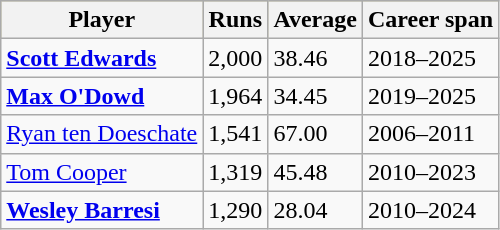<table class="wikitable">
<tr style="background:#bdb76b;">
<th>Player</th>
<th>Runs</th>
<th>Average</th>
<th>Career span</th>
</tr>
<tr>
<td align=left><strong><a href='#'>Scott Edwards</a></strong></td>
<td>2,000</td>
<td>38.46</td>
<td>2018–2025</td>
</tr>
<tr>
<td align=left><strong><a href='#'>Max O'Dowd</a></strong></td>
<td>1,964</td>
<td>34.45</td>
<td>2019–2025</td>
</tr>
<tr>
<td align=left><a href='#'>Ryan ten Doeschate</a></td>
<td>1,541</td>
<td>67.00</td>
<td>2006–2011</td>
</tr>
<tr>
<td align=left><a href='#'>Tom Cooper</a></td>
<td>1,319</td>
<td>45.48</td>
<td>2010–2023</td>
</tr>
<tr>
<td align=left><strong><a href='#'>Wesley Barresi</a></strong></td>
<td>1,290</td>
<td>28.04</td>
<td>2010–2024</td>
</tr>
</table>
